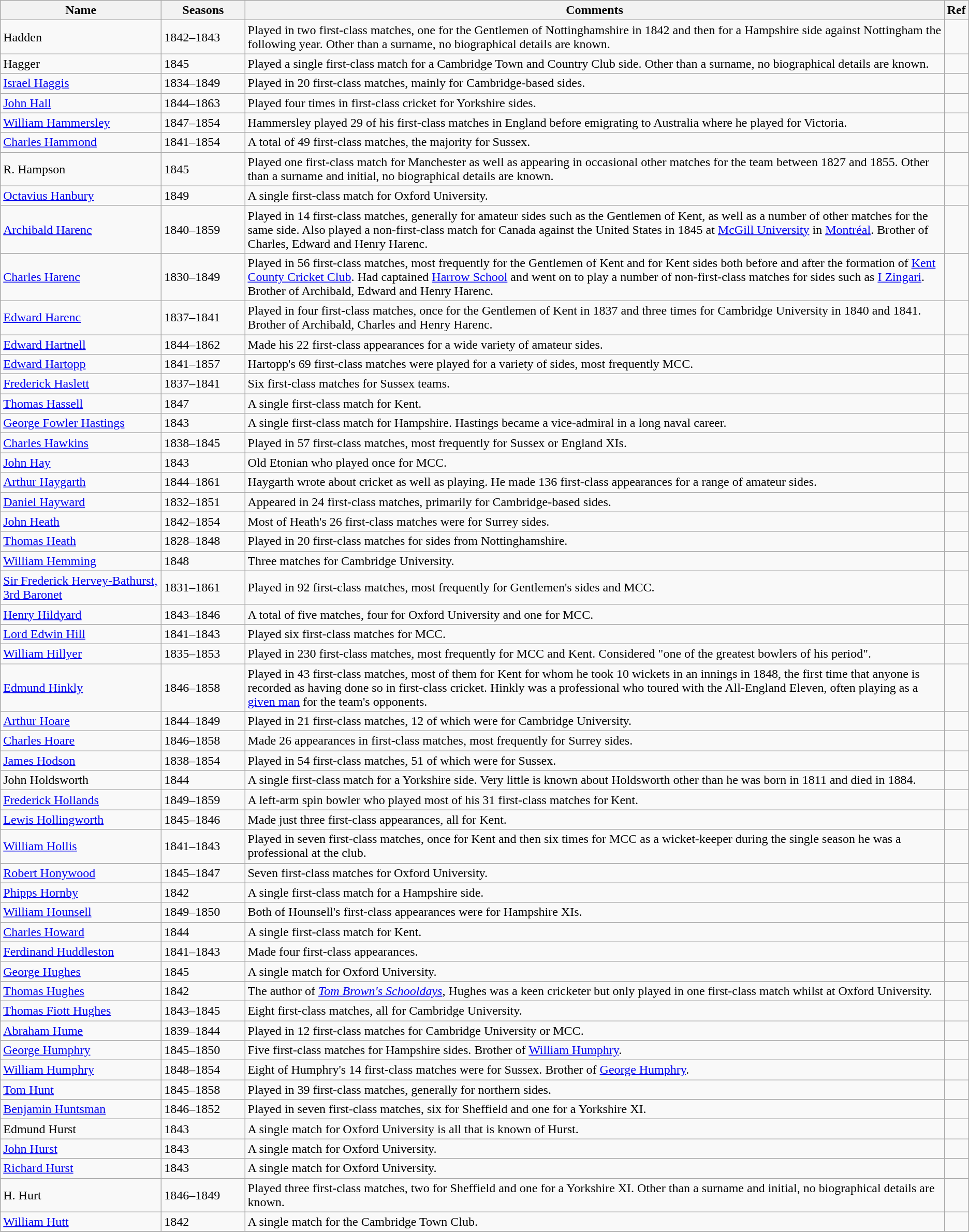<table class="wikitable">
<tr>
<th style="width:200px">Name</th>
<th style="width: 100px">Seasons</th>
<th>Comments</th>
<th>Ref</th>
</tr>
<tr>
<td>Hadden</td>
<td>1842–1843</td>
<td>Played in two first-class matches, one for the Gentlemen of Nottinghamshire in 1842 and then for a Hampshire side against Nottingham the following year. Other than a surname, no biographical details are known.</td>
<td></td>
</tr>
<tr>
<td>Hagger</td>
<td>1845</td>
<td>Played a single first-class match for a Cambridge Town and Country Club side. Other than a surname, no biographical details are known.</td>
<td></td>
</tr>
<tr>
<td><a href='#'>Israel Haggis</a></td>
<td>1834–1849</td>
<td>Played in 20 first-class matches, mainly for Cambridge-based sides.</td>
<td></td>
</tr>
<tr>
<td><a href='#'>John Hall</a></td>
<td>1844–1863</td>
<td>Played four times in first-class cricket for Yorkshire sides.</td>
<td></td>
</tr>
<tr>
<td><a href='#'>William Hammersley</a></td>
<td>1847–1854</td>
<td>Hammersley played 29 of his first-class matches in England before emigrating to Australia where he played for Victoria.</td>
<td></td>
</tr>
<tr>
<td><a href='#'>Charles Hammond</a></td>
<td>1841–1854</td>
<td>A total of 49 first-class matches, the majority for Sussex.</td>
<td></td>
</tr>
<tr>
<td>R. Hampson</td>
<td>1845</td>
<td>Played one first-class match for Manchester as well as appearing in occasional other matches for the team between 1827 and 1855. Other than a surname and initial, no biographical details are known.</td>
<td></td>
</tr>
<tr>
<td><a href='#'>Octavius Hanbury</a></td>
<td>1849</td>
<td>A single first-class match for Oxford University.</td>
<td></td>
</tr>
<tr>
<td><a href='#'>Archibald Harenc</a></td>
<td>1840–1859</td>
<td>Played in 14 first-class matches, generally for amateur sides such as the Gentlemen of Kent, as well as a number of other matches for the same side. Also played a non-first-class match for Canada against the United States in 1845 at <a href='#'>McGill University</a> in <a href='#'>Montréal</a>. Brother of Charles, Edward and Henry Harenc.</td>
<td></td>
</tr>
<tr>
<td><a href='#'>Charles Harenc</a></td>
<td>1830–1849</td>
<td>Played in 56 first-class matches, most frequently for the Gentlemen of Kent and for Kent sides both before and after the formation of <a href='#'>Kent County Cricket Club</a>. Had captained <a href='#'>Harrow School</a> and went on to play a number of non-first-class matches for sides such as <a href='#'>I Zingari</a>. Brother of Archibald, Edward and Henry Harenc.</td>
<td></td>
</tr>
<tr>
<td><a href='#'>Edward Harenc</a></td>
<td>1837–1841</td>
<td>Played in four first-class matches, once for the Gentlemen of Kent in 1837 and three times for Cambridge University in 1840 and 1841. Brother of Archibald, Charles and Henry Harenc.</td>
<td></td>
</tr>
<tr>
<td><a href='#'>Edward Hartnell</a></td>
<td>1844–1862</td>
<td>Made his 22 first-class appearances for a wide variety of amateur sides.</td>
<td></td>
</tr>
<tr>
<td><a href='#'>Edward Hartopp</a></td>
<td>1841–1857</td>
<td>Hartopp's 69 first-class matches were played for a variety of sides, most frequently MCC.</td>
<td></td>
</tr>
<tr>
<td><a href='#'>Frederick Haslett</a></td>
<td>1837–1841</td>
<td>Six first-class matches for Sussex teams.</td>
<td></td>
</tr>
<tr>
<td><a href='#'>Thomas Hassell</a></td>
<td>1847</td>
<td>A single first-class match for Kent.</td>
<td></td>
</tr>
<tr>
<td><a href='#'>George Fowler Hastings</a></td>
<td>1843</td>
<td>A single first-class match for Hampshire. Hastings became a vice-admiral in a long naval career.</td>
<td></td>
</tr>
<tr>
<td><a href='#'>Charles Hawkins</a></td>
<td>1838–1845</td>
<td>Played in 57 first-class matches, most frequently for Sussex or England XIs.</td>
<td></td>
</tr>
<tr>
<td><a href='#'>John Hay</a></td>
<td>1843</td>
<td>Old Etonian who played once for MCC.</td>
<td></td>
</tr>
<tr>
<td><a href='#'>Arthur Haygarth</a></td>
<td>1844–1861</td>
<td>Haygarth wrote about cricket as well as playing. He made 136 first-class appearances for a range of amateur sides.</td>
<td></td>
</tr>
<tr>
<td><a href='#'>Daniel Hayward</a></td>
<td>1832–1851</td>
<td>Appeared in 24 first-class matches, primarily for Cambridge-based sides.</td>
<td></td>
</tr>
<tr>
<td><a href='#'>John Heath</a></td>
<td>1842–1854</td>
<td>Most of Heath's 26 first-class matches were for Surrey sides.</td>
<td></td>
</tr>
<tr>
<td><a href='#'>Thomas Heath</a></td>
<td>1828–1848</td>
<td>Played in 20 first-class matches for sides from Nottinghamshire.</td>
<td></td>
</tr>
<tr>
<td><a href='#'>William Hemming</a></td>
<td>1848</td>
<td>Three matches for Cambridge University.</td>
<td></td>
</tr>
<tr>
<td><a href='#'>Sir Frederick Hervey-Bathurst, 3rd Baronet</a></td>
<td>1831–1861</td>
<td>Played in 92 first-class matches, most frequently for Gentlemen's sides and MCC.</td>
<td></td>
</tr>
<tr>
<td><a href='#'>Henry Hildyard</a></td>
<td>1843–1846</td>
<td>A total of five matches, four for Oxford University and one for MCC.</td>
<td></td>
</tr>
<tr>
<td><a href='#'>Lord Edwin Hill</a></td>
<td>1841–1843</td>
<td>Played six first-class matches for MCC.</td>
<td></td>
</tr>
<tr>
<td><a href='#'>William Hillyer</a></td>
<td>1835–1853</td>
<td>Played in 230 first-class matches, most frequently for MCC and Kent. Considered "one of the greatest bowlers of his period".</td>
<td></td>
</tr>
<tr>
<td><a href='#'>Edmund Hinkly</a></td>
<td>1846–1858</td>
<td>Played in 43 first-class matches, most of them for Kent for whom he took 10 wickets in an innings in 1848, the first time that anyone is recorded as having done so in first-class cricket. Hinkly was a professional who toured with the All-England Eleven, often playing as a <a href='#'>given man</a> for the team's opponents.</td>
<td></td>
</tr>
<tr>
<td><a href='#'>Arthur Hoare</a></td>
<td>1844–1849</td>
<td>Played in 21 first-class matches, 12 of which were for Cambridge University.</td>
<td></td>
</tr>
<tr>
<td><a href='#'>Charles Hoare</a></td>
<td>1846–1858</td>
<td>Made 26 appearances in first-class matches, most frequently for Surrey sides.</td>
<td></td>
</tr>
<tr>
<td><a href='#'>James Hodson</a></td>
<td>1838–1854</td>
<td>Played in 54 first-class matches, 51 of which were for Sussex.</td>
<td></td>
</tr>
<tr>
<td>John Holdsworth</td>
<td>1844</td>
<td>A single first-class match for a Yorkshire side. Very little is known about Holdsworth other than he was born in 1811 and died in 1884.</td>
<td></td>
</tr>
<tr>
<td><a href='#'>Frederick Hollands</a></td>
<td>1849–1859</td>
<td>A left-arm spin bowler who played most of his 31 first-class matches for Kent.</td>
<td></td>
</tr>
<tr>
<td><a href='#'>Lewis Hollingworth</a></td>
<td>1845–1846</td>
<td>Made just three first-class appearances, all for Kent.</td>
<td></td>
</tr>
<tr>
<td><a href='#'>William Hollis</a></td>
<td>1841–1843</td>
<td>Played in seven first-class matches, once for Kent and then six times for MCC as a wicket-keeper during the single season he was a professional at the club.</td>
<td></td>
</tr>
<tr>
<td><a href='#'>Robert Honywood</a></td>
<td>1845–1847</td>
<td>Seven first-class matches for Oxford University.</td>
<td></td>
</tr>
<tr>
<td><a href='#'>Phipps Hornby</a></td>
<td>1842</td>
<td>A single first-class match for a Hampshire side.</td>
<td></td>
</tr>
<tr>
<td><a href='#'>William Hounsell</a></td>
<td>1849–1850</td>
<td>Both of Hounsell's first-class appearances were for Hampshire XIs.</td>
<td></td>
</tr>
<tr>
<td><a href='#'>Charles Howard</a></td>
<td>1844</td>
<td>A single first-class match for Kent.</td>
<td></td>
</tr>
<tr>
<td><a href='#'>Ferdinand Huddleston</a></td>
<td>1841–1843</td>
<td>Made four first-class appearances.</td>
<td></td>
</tr>
<tr>
<td><a href='#'>George Hughes</a></td>
<td>1845</td>
<td>A single match for Oxford University.</td>
<td></td>
</tr>
<tr>
<td><a href='#'>Thomas Hughes</a></td>
<td>1842</td>
<td>The author of <em><a href='#'>Tom Brown's Schooldays</a></em>, Hughes was a keen cricketer but only played in one first-class match whilst at Oxford University.</td>
<td></td>
</tr>
<tr>
<td><a href='#'>Thomas Fiott Hughes</a></td>
<td>1843–1845</td>
<td>Eight first-class matches, all for Cambridge University.</td>
<td></td>
</tr>
<tr>
<td><a href='#'>Abraham Hume</a></td>
<td>1839–1844</td>
<td>Played in 12 first-class matches for Cambridge University or MCC.</td>
<td></td>
</tr>
<tr>
<td><a href='#'>George Humphry</a></td>
<td>1845–1850</td>
<td>Five first-class matches for Hampshire sides. Brother of <a href='#'>William Humphry</a>.</td>
<td></td>
</tr>
<tr>
<td><a href='#'>William Humphry</a></td>
<td>1848–1854</td>
<td>Eight of Humphry's 14 first-class matches were for Sussex. Brother of <a href='#'>George Humphry</a>.</td>
<td></td>
</tr>
<tr>
<td><a href='#'>Tom Hunt</a></td>
<td>1845–1858</td>
<td>Played in 39 first-class matches, generally for northern sides.</td>
<td></td>
</tr>
<tr>
<td><a href='#'>Benjamin Huntsman</a></td>
<td>1846–1852</td>
<td>Played in seven first-class matches, six for Sheffield and one for a Yorkshire XI.</td>
<td></td>
</tr>
<tr>
<td>Edmund Hurst</td>
<td>1843</td>
<td>A single match for Oxford University is all that is known of Hurst.</td>
<td></td>
</tr>
<tr>
<td><a href='#'>John Hurst</a></td>
<td>1843</td>
<td>A single match for Oxford University.</td>
<td></td>
</tr>
<tr>
<td><a href='#'>Richard Hurst</a></td>
<td>1843</td>
<td>A single match for Oxford University.</td>
<td></td>
</tr>
<tr>
<td>H. Hurt</td>
<td>1846–1849</td>
<td>Played three first-class matches, two for Sheffield and one for a Yorkshire XI. Other than a surname and initial, no biographical details are known.</td>
<td></td>
</tr>
<tr>
<td><a href='#'>William Hutt</a></td>
<td>1842</td>
<td>A single match for the Cambridge Town Club.</td>
<td></td>
</tr>
<tr>
</tr>
</table>
